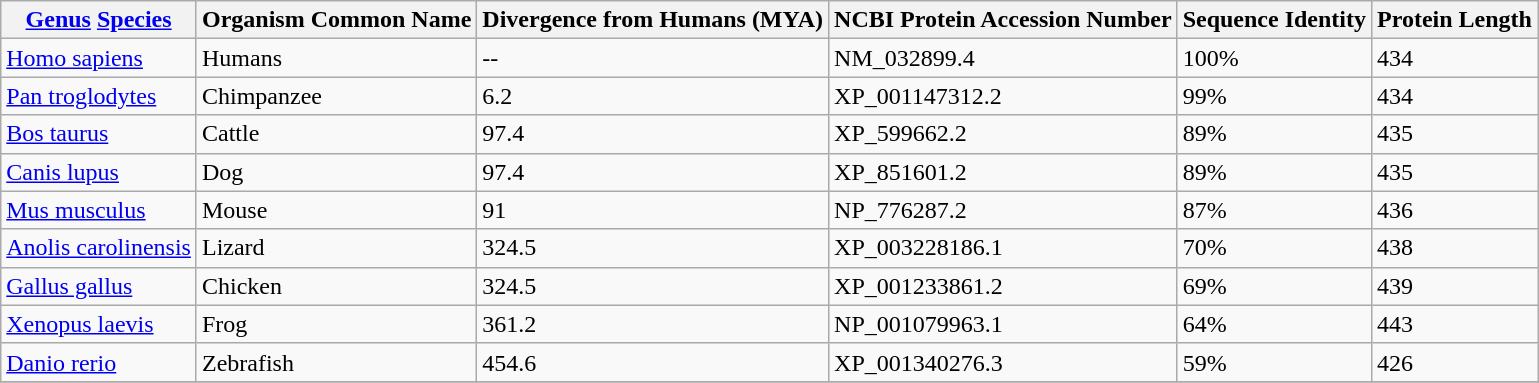<table class="wikitable sortable">
<tr>
<th><a href='#'>Genus</a> <a href='#'>Species</a></th>
<th>Organism Common Name</th>
<th>Divergence from Humans (MYA) </th>
<th>NCBI Protein Accession Number</th>
<th>Sequence Identity</th>
<th>Protein Length</th>
</tr>
<tr>
<td><a href='#'>Homo sapiens</a></td>
<td>Humans</td>
<td>--</td>
<td>NM_032899.4</td>
<td>100%</td>
<td>434</td>
</tr>
<tr>
<td><a href='#'>Pan troglodytes</a></td>
<td>Chimpanzee</td>
<td>6.2</td>
<td>XP_001147312.2</td>
<td>99%</td>
<td>434</td>
</tr>
<tr>
<td><a href='#'>Bos taurus</a></td>
<td>Cattle</td>
<td>97.4</td>
<td>XP_599662.2</td>
<td>89%</td>
<td>435</td>
</tr>
<tr>
<td><a href='#'>Canis lupus</a></td>
<td>Dog</td>
<td>97.4</td>
<td>XP_851601.2</td>
<td>89%</td>
<td>435</td>
</tr>
<tr>
<td><a href='#'>Mus musculus</a></td>
<td>Mouse</td>
<td>91</td>
<td>NP_776287.2</td>
<td>87%</td>
<td>436</td>
</tr>
<tr>
<td><a href='#'>Anolis carolinensis</a></td>
<td>Lizard</td>
<td>324.5</td>
<td>XP_003228186.1</td>
<td>70%</td>
<td>438</td>
</tr>
<tr>
<td><a href='#'>Gallus gallus</a></td>
<td>Chicken</td>
<td>324.5</td>
<td>XP_001233861.2</td>
<td>69%</td>
<td>439</td>
</tr>
<tr>
<td><a href='#'>Xenopus laevis</a></td>
<td>Frog</td>
<td>361.2</td>
<td>NP_001079963.1</td>
<td>64%</td>
<td>443</td>
</tr>
<tr>
<td><a href='#'>Danio rerio</a></td>
<td>Zebrafish</td>
<td>454.6</td>
<td>XP_001340276.3</td>
<td>59%</td>
<td>426</td>
</tr>
<tr>
</tr>
</table>
